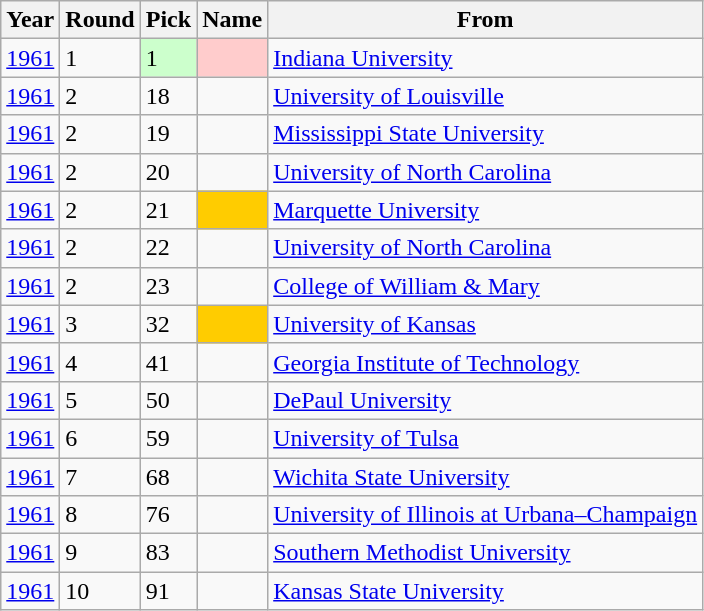<table class="wikitable sortable">
<tr>
<th>Year</th>
<th>Round</th>
<th>Pick</th>
<th>Name</th>
<th>From</th>
</tr>
<tr>
<td><a href='#'>1961</a></td>
<td>1</td>
<td bgcolor="#CCFFCC">1</td>
<td bgcolor="#FFCCCC"></td>
<td><a href='#'>Indiana University</a></td>
</tr>
<tr>
<td><a href='#'>1961</a></td>
<td>2</td>
<td>18</td>
<td></td>
<td><a href='#'>University of Louisville</a></td>
</tr>
<tr>
<td><a href='#'>1961</a></td>
<td>2</td>
<td>19</td>
<td></td>
<td><a href='#'>Mississippi State University</a></td>
</tr>
<tr>
<td><a href='#'>1961</a></td>
<td>2</td>
<td>20</td>
<td></td>
<td><a href='#'>University of North Carolina</a></td>
</tr>
<tr>
<td><a href='#'>1961</a></td>
<td>2</td>
<td>21</td>
<td bgcolor="FFCC00"></td>
<td><a href='#'>Marquette University</a></td>
</tr>
<tr>
<td><a href='#'>1961</a></td>
<td>2</td>
<td>22</td>
<td></td>
<td><a href='#'>University of North Carolina</a></td>
</tr>
<tr>
<td><a href='#'>1961</a></td>
<td>2</td>
<td>23</td>
<td></td>
<td><a href='#'>College of William & Mary</a></td>
</tr>
<tr>
<td><a href='#'>1961</a></td>
<td>3</td>
<td>32</td>
<td bgcolor="FFCC00"></td>
<td><a href='#'>University of Kansas</a></td>
</tr>
<tr>
<td><a href='#'>1961</a></td>
<td>4</td>
<td>41</td>
<td></td>
<td><a href='#'>Georgia Institute of Technology</a></td>
</tr>
<tr>
<td><a href='#'>1961</a></td>
<td>5</td>
<td>50</td>
<td></td>
<td><a href='#'>DePaul University</a></td>
</tr>
<tr>
<td><a href='#'>1961</a></td>
<td>6</td>
<td>59</td>
<td></td>
<td><a href='#'>University of Tulsa</a></td>
</tr>
<tr>
<td><a href='#'>1961</a></td>
<td>7</td>
<td>68</td>
<td></td>
<td><a href='#'>Wichita State University</a></td>
</tr>
<tr>
<td><a href='#'>1961</a></td>
<td>8</td>
<td>76</td>
<td></td>
<td><a href='#'>University of Illinois at Urbana–Champaign</a></td>
</tr>
<tr>
<td><a href='#'>1961</a></td>
<td>9</td>
<td>83</td>
<td></td>
<td><a href='#'>Southern Methodist University</a></td>
</tr>
<tr>
<td><a href='#'>1961</a></td>
<td>10</td>
<td>91</td>
<td></td>
<td><a href='#'>Kansas State University</a></td>
</tr>
</table>
